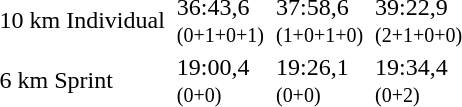<table>
<tr>
<td>10 km Individual</td>
<td></td>
<td>36:43,6<br><small>(0+1+0+1)</small></td>
<td></td>
<td>37:58,6<br><small>(1+0+1+0)</small></td>
<td></td>
<td>39:22,9<br><small>(2+1+0+0)</small></td>
</tr>
<tr>
<td>6 km Sprint</td>
<td></td>
<td>19:00,4<br><small>(0+0)</small></td>
<td></td>
<td>19:26,1<br><small>(0+0)</small></td>
<td></td>
<td>19:34,4<br><small>(0+2)</small></td>
</tr>
</table>
